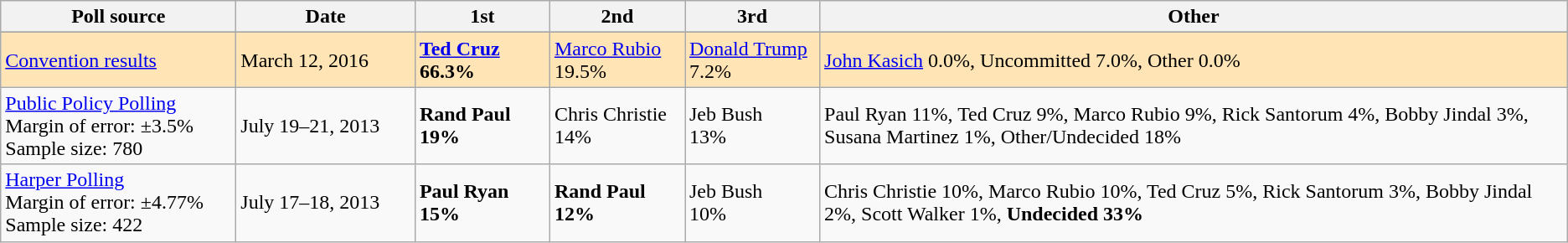<table class="wikitable">
<tr>
<th style="width:180px;">Poll source</th>
<th style="width:135px;">Date</th>
<th style="width:100px;">1st</th>
<th style="width:100px;">2nd</th>
<th style="width:100px;">3rd</th>
<th>Other</th>
</tr>
<tr>
</tr>
<tr style="background:Moccasin;">
<td><a href='#'>Convention results</a></td>
<td>March 12, 2016</td>
<td><strong><a href='#'>Ted Cruz</a><br>66.3%</strong></td>
<td><a href='#'>Marco Rubio</a><br>19.5%</td>
<td><a href='#'>Donald Trump</a><br>7.2%</td>
<td><a href='#'>John Kasich</a> 0.0%, Uncommitted 7.0%, Other 0.0%</td>
</tr>
<tr>
<td><a href='#'>Public Policy Polling</a><br>Margin of error: ±3.5%
<br>Sample size: 780</td>
<td>July 19–21, 2013</td>
<td><strong>Rand Paul<br>19%</strong></td>
<td>Chris Christie<br>14%</td>
<td>Jeb Bush<br>13%</td>
<td>Paul Ryan 11%, Ted Cruz 9%, Marco Rubio 9%, Rick Santorum 4%, Bobby Jindal 3%, Susana Martinez 1%, Other/Undecided 18%</td>
</tr>
<tr>
<td><a href='#'>Harper Polling</a><br>Margin of error: ±4.77%
<br>Sample size: 422</td>
<td>July 17–18, 2013</td>
<td><strong>Paul Ryan<br>15%</strong></td>
<td><strong>Rand Paul<br>12%</strong></td>
<td>Jeb Bush<br>10%</td>
<td>Chris Christie 10%, Marco Rubio 10%, Ted Cruz 5%, Rick Santorum 3%, Bobby Jindal 2%, Scott Walker 1%, <span><strong>Undecided 33%</strong></span></td>
</tr>
</table>
